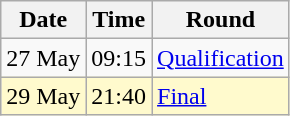<table class="wikitable">
<tr>
<th>Date</th>
<th>Time</th>
<th>Round</th>
</tr>
<tr>
<td>27 May</td>
<td>09:15</td>
<td><a href='#'>Qualification</a></td>
</tr>
<tr style=background:lemonchiffon>
<td>29 May</td>
<td>21:40</td>
<td><a href='#'>Final</a></td>
</tr>
</table>
